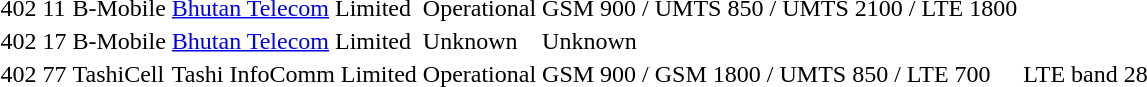<table>
<tr>
<td>402</td>
<td>11</td>
<td>B-Mobile</td>
<td><a href='#'>Bhutan Telecom</a> Limited</td>
<td>Operational</td>
<td>GSM 900 / UMTS 850 / UMTS 2100 / LTE 1800</td>
<td></td>
</tr>
<tr>
<td>402</td>
<td>17</td>
<td>B-Mobile</td>
<td><a href='#'>Bhutan Telecom</a> Limited</td>
<td>Unknown</td>
<td>Unknown</td>
<td></td>
</tr>
<tr>
<td>402</td>
<td>77</td>
<td>TashiCell</td>
<td>Tashi InfoComm Limited</td>
<td>Operational</td>
<td>GSM 900 / GSM 1800 / UMTS 850 / LTE 700</td>
<td>LTE band 28</td>
</tr>
</table>
